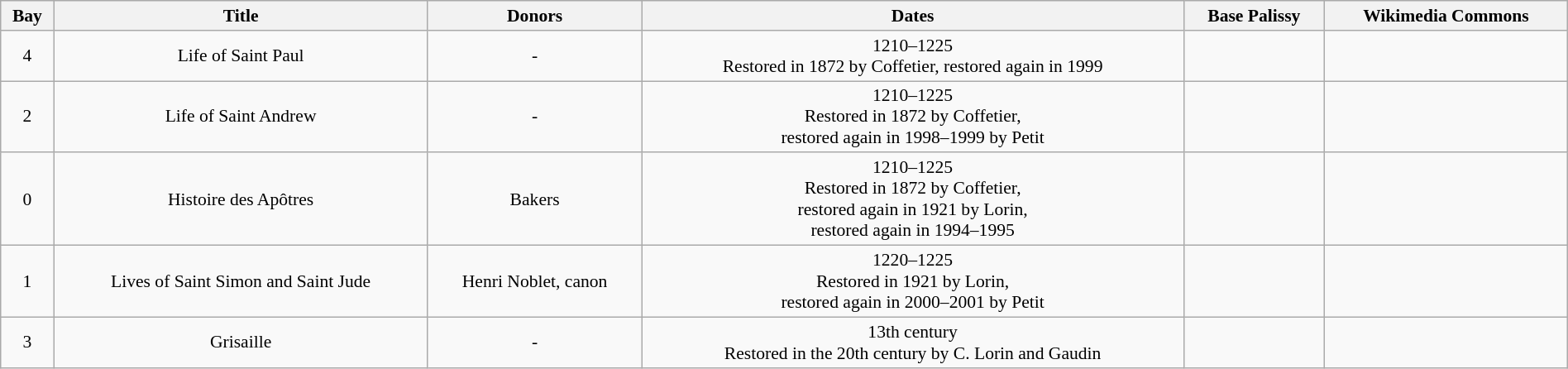<table class="wikitable" style="width:100%;text-align:center;font-size:90%;">
<tr>
<th>Bay</th>
<th>Title</th>
<th>Donors</th>
<th>Dates</th>
<th>Base Palissy</th>
<th>Wikimedia Commons</th>
</tr>
<tr>
<td>4</td>
<td>Life of Saint Paul</td>
<td>-</td>
<td>1210–1225<br>Restored in 1872 by Coffetier, restored again in 1999</td>
<td></td>
<td></td>
</tr>
<tr>
<td>2</td>
<td>Life of Saint Andrew</td>
<td>-</td>
<td>1210–1225<br>Restored in 1872 by Coffetier,<br>restored again in 1998–1999 by Petit</td>
<td></td>
<td></td>
</tr>
<tr>
<td>0</td>
<td>Histoire des Apôtres</td>
<td>Bakers</td>
<td>1210–1225<br>Restored in 1872 by Coffetier,<br>restored again in 1921 by Lorin,<br>restored again in 1994–1995</td>
<td></td>
<td></td>
</tr>
<tr>
<td>1</td>
<td>Lives of Saint Simon and Saint Jude</td>
<td>Henri Noblet, canon</td>
<td>1220–1225<br>Restored in 1921 by Lorin,<br>restored again in 2000–2001 by Petit</td>
<td></td>
<td></td>
</tr>
<tr>
<td>3</td>
<td>Grisaille</td>
<td>-</td>
<td>13th century<br>Restored in the 20th century by C. Lorin and Gaudin</td>
<td></td>
<td></td>
</tr>
</table>
